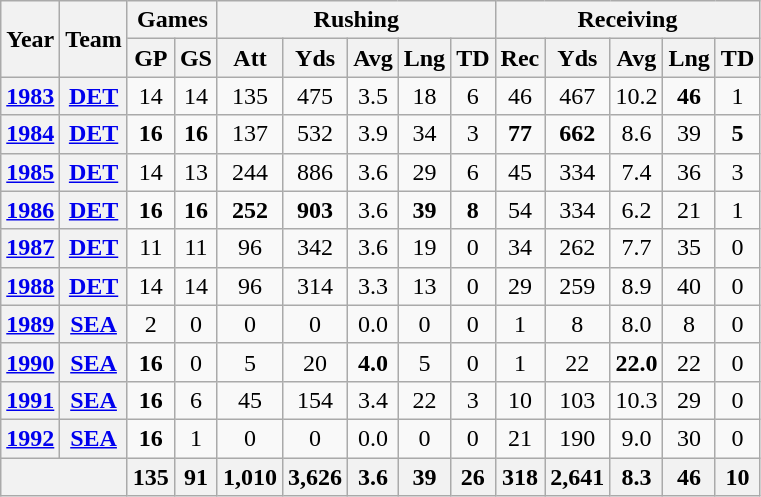<table class="wikitable" style="text-align:center;">
<tr>
<th rowspan="2">Year</th>
<th rowspan="2">Team</th>
<th colspan="2">Games</th>
<th colspan="5">Rushing</th>
<th colspan="5">Receiving</th>
</tr>
<tr>
<th>GP</th>
<th>GS</th>
<th>Att</th>
<th>Yds</th>
<th>Avg</th>
<th>Lng</th>
<th>TD</th>
<th>Rec</th>
<th>Yds</th>
<th>Avg</th>
<th>Lng</th>
<th>TD</th>
</tr>
<tr>
<th><a href='#'>1983</a></th>
<th><a href='#'>DET</a></th>
<td>14</td>
<td>14</td>
<td>135</td>
<td>475</td>
<td>3.5</td>
<td>18</td>
<td>6</td>
<td>46</td>
<td>467</td>
<td>10.2</td>
<td><strong>46</strong></td>
<td>1</td>
</tr>
<tr>
<th><a href='#'>1984</a></th>
<th><a href='#'>DET</a></th>
<td><strong>16</strong></td>
<td><strong>16</strong></td>
<td>137</td>
<td>532</td>
<td>3.9</td>
<td>34</td>
<td>3</td>
<td><strong>77</strong></td>
<td><strong>662</strong></td>
<td>8.6</td>
<td>39</td>
<td><strong>5</strong></td>
</tr>
<tr>
<th><a href='#'>1985</a></th>
<th><a href='#'>DET</a></th>
<td>14</td>
<td>13</td>
<td>244</td>
<td>886</td>
<td>3.6</td>
<td>29</td>
<td>6</td>
<td>45</td>
<td>334</td>
<td>7.4</td>
<td>36</td>
<td>3</td>
</tr>
<tr>
<th><a href='#'>1986</a></th>
<th><a href='#'>DET</a></th>
<td><strong>16</strong></td>
<td><strong>16</strong></td>
<td><strong>252</strong></td>
<td><strong>903</strong></td>
<td>3.6</td>
<td><strong>39</strong></td>
<td><strong>8</strong></td>
<td>54</td>
<td>334</td>
<td>6.2</td>
<td>21</td>
<td>1</td>
</tr>
<tr>
<th><a href='#'>1987</a></th>
<th><a href='#'>DET</a></th>
<td>11</td>
<td>11</td>
<td>96</td>
<td>342</td>
<td>3.6</td>
<td>19</td>
<td>0</td>
<td>34</td>
<td>262</td>
<td>7.7</td>
<td>35</td>
<td>0</td>
</tr>
<tr>
<th><a href='#'>1988</a></th>
<th><a href='#'>DET</a></th>
<td>14</td>
<td>14</td>
<td>96</td>
<td>314</td>
<td>3.3</td>
<td>13</td>
<td>0</td>
<td>29</td>
<td>259</td>
<td>8.9</td>
<td>40</td>
<td>0</td>
</tr>
<tr>
<th><a href='#'>1989</a></th>
<th><a href='#'>SEA</a></th>
<td>2</td>
<td>0</td>
<td>0</td>
<td>0</td>
<td>0.0</td>
<td>0</td>
<td>0</td>
<td>1</td>
<td>8</td>
<td>8.0</td>
<td>8</td>
<td>0</td>
</tr>
<tr>
<th><a href='#'>1990</a></th>
<th><a href='#'>SEA</a></th>
<td><strong>16</strong></td>
<td>0</td>
<td>5</td>
<td>20</td>
<td><strong>4.0</strong></td>
<td>5</td>
<td>0</td>
<td>1</td>
<td>22</td>
<td><strong>22.0</strong></td>
<td>22</td>
<td>0</td>
</tr>
<tr>
<th><a href='#'>1991</a></th>
<th><a href='#'>SEA</a></th>
<td><strong>16</strong></td>
<td>6</td>
<td>45</td>
<td>154</td>
<td>3.4</td>
<td>22</td>
<td>3</td>
<td>10</td>
<td>103</td>
<td>10.3</td>
<td>29</td>
<td>0</td>
</tr>
<tr>
<th><a href='#'>1992</a></th>
<th><a href='#'>SEA</a></th>
<td><strong>16</strong></td>
<td>1</td>
<td>0</td>
<td>0</td>
<td>0.0</td>
<td>0</td>
<td>0</td>
<td>21</td>
<td>190</td>
<td>9.0</td>
<td>30</td>
<td>0</td>
</tr>
<tr>
<th colspan="2"></th>
<th>135</th>
<th>91</th>
<th>1,010</th>
<th>3,626</th>
<th>3.6</th>
<th>39</th>
<th>26</th>
<th>318</th>
<th>2,641</th>
<th>8.3</th>
<th>46</th>
<th>10</th>
</tr>
</table>
